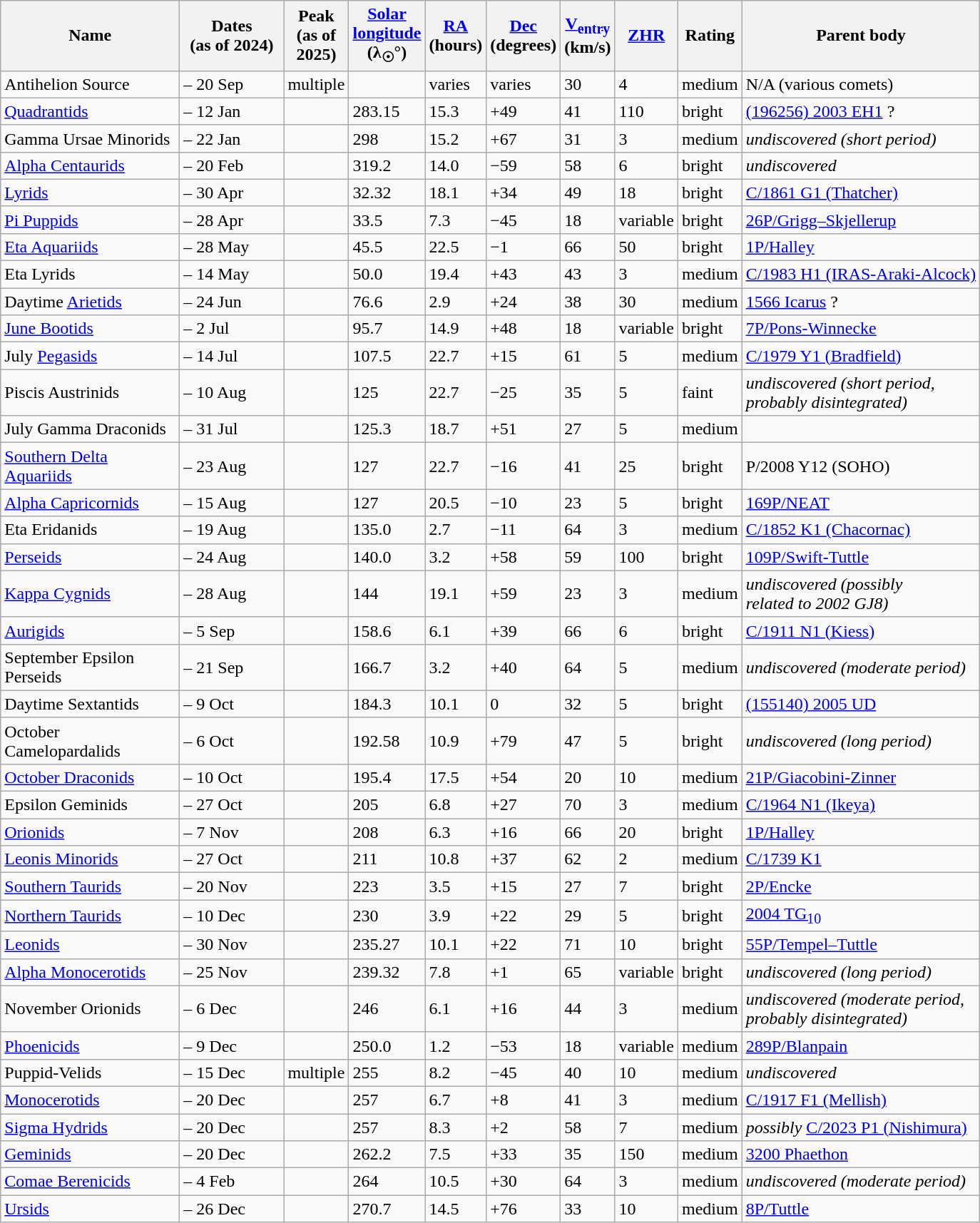<table class="wikitable sortable">
<tr>
<th width=160>Name</th>
<th width=90>Dates<br>(as of 2024)</th>
<th width=40>Peak<br>(as of 2025)</th>
<th width=50><a href='#'>Solar longitude</a><br>(λ<sub>☉</sub>°)</th>
<th><a href='#'>RA</a><br>(hours)</th>
<th><a href='#'>Dec</a><br>(degrees)</th>
<th><a href='#'>V<sub>entry</sub></a><br>(km/s)</th>
<th><a href='#'>ZHR</a></th>
<th>Rating</th>
<th>Parent body</th>
</tr>
<tr>
<td>Antihelion Source</td>
<td> – 20 Sep</td>
<td> multiple</td>
<td></td>
<td>varies</td>
<td>varies</td>
<td>30</td>
<td>4</td>
<td>medium</td>
<td>N/A (various comets)</td>
</tr>
<tr>
<td><a href='#'>Quadrantids</a></td>
<td> – 12 Jan</td>
<td></td>
<td>283.15</td>
<td>15.3</td>
<td>+49</td>
<td>41</td>
<td>110</td>
<td>bright</td>
<td><a href='#'>(196256) 2003 EH1</a> ?</td>
</tr>
<tr>
<td>Gamma Ursae Minorids</td>
<td> – 22 Jan</td>
<td></td>
<td>298</td>
<td>15.2</td>
<td>+67</td>
<td>31</td>
<td>3</td>
<td>medium</td>
<td><em>undiscovered (short period)</em></td>
</tr>
<tr>
<td><a href='#'>Alpha Centaurids</a></td>
<td> – 20 Feb</td>
<td></td>
<td>319.2</td>
<td>14.0</td>
<td>−59</td>
<td>58</td>
<td>6</td>
<td>bright</td>
<td><em>undiscovered</em></td>
</tr>
<tr>
<td><a href='#'>Lyrids</a></td>
<td> – 30 Apr</td>
<td></td>
<td>32.32</td>
<td>18.1</td>
<td>+34</td>
<td>49</td>
<td>18</td>
<td>bright</td>
<td><a href='#'>C/1861 G1 (Thatcher)</a></td>
</tr>
<tr>
<td><a href='#'>Pi Puppids</a></td>
<td> – 28 Apr</td>
<td></td>
<td>33.5</td>
<td>7.3</td>
<td>−45</td>
<td>18</td>
<td>variable</td>
<td>bright</td>
<td><a href='#'>26P/Grigg–Skjellerup</a></td>
</tr>
<tr>
<td><a href='#'>Eta Aquariids</a></td>
<td> – 28 May</td>
<td></td>
<td>45.5</td>
<td>22.5</td>
<td>−1</td>
<td>66</td>
<td>50</td>
<td>bright</td>
<td><a href='#'>1P/Halley</a></td>
</tr>
<tr>
<td>Eta Lyrids</td>
<td> – 14 May</td>
<td></td>
<td>50.0</td>
<td>19.4</td>
<td>+43</td>
<td>43</td>
<td>3</td>
<td>medium</td>
<td><a href='#'>C/1983 H1 (IRAS-Araki-Alcock)</a></td>
</tr>
<tr>
<td>Daytime <a href='#'>Arietids</a></td>
<td> – 24 Jun</td>
<td></td>
<td>76.6</td>
<td>2.9</td>
<td>+24</td>
<td>38</td>
<td>30</td>
<td>medium</td>
<td><a href='#'>1566 Icarus</a> ?</td>
</tr>
<tr>
<td><a href='#'>June Bootids</a></td>
<td> – 2 Jul</td>
<td></td>
<td>95.7</td>
<td>14.9</td>
<td>+48</td>
<td>18</td>
<td>variable</td>
<td>bright</td>
<td><a href='#'>7P/Pons-Winnecke</a></td>
</tr>
<tr>
<td>July <a href='#'>Pegasids</a></td>
<td> – 14 Jul</td>
<td></td>
<td>107.5</td>
<td>22.7</td>
<td>+15</td>
<td>61</td>
<td>5</td>
<td>medium</td>
<td><a href='#'>C/1979 Y1 (Bradfield)</a></td>
</tr>
<tr>
<td>Piscis Austrinids</td>
<td> – 10 Aug</td>
<td></td>
<td>125</td>
<td>22.7</td>
<td>−25</td>
<td>35</td>
<td>5</td>
<td>faint</td>
<td><em>undiscovered (short period,<br>probably disintegrated)</em></td>
</tr>
<tr>
<td>July Gamma Draconids</td>
<td> – 31 Jul</td>
<td></td>
<td>125.3</td>
<td>18.7</td>
<td>+51</td>
<td>27</td>
<td>5</td>
<td>medium</td>
<td></td>
</tr>
<tr>
<td><a href='#'>Southern Delta Aquariids</a></td>
<td> – 23 Aug</td>
<td></td>
<td>127</td>
<td>22.7</td>
<td>−16</td>
<td>41</td>
<td>25</td>
<td>bright</td>
<td>P/2008 Y12 (SOHO)</td>
</tr>
<tr>
<td><a href='#'>Alpha Capricornids</a></td>
<td> – 15 Aug</td>
<td></td>
<td>127</td>
<td>20.5</td>
<td>−10</td>
<td>23</td>
<td>5</td>
<td>bright</td>
<td><a href='#'>169P/NEAT</a></td>
</tr>
<tr>
<td>Eta Eridanids</td>
<td> – 19 Aug</td>
<td></td>
<td>135.0</td>
<td>2.7</td>
<td>−11</td>
<td>64</td>
<td>3</td>
<td>medium</td>
<td><a href='#'>C/1852 K1 (Chacornac)</a></td>
</tr>
<tr>
<td><a href='#'>Perseids</a></td>
<td> – 24 Aug</td>
<td></td>
<td>140.0</td>
<td>3.2</td>
<td>+58</td>
<td>59</td>
<td>100</td>
<td>bright</td>
<td><a href='#'>109P/Swift-Tuttle</a></td>
</tr>
<tr>
<td><a href='#'>Kappa Cygnids</a></td>
<td> – 28 Aug</td>
<td></td>
<td>144</td>
<td>19.1</td>
<td>+59</td>
<td>23</td>
<td>3</td>
<td>medium</td>
<td><em>undiscovered (possibly<br>related to 2002 GJ8)</em></td>
</tr>
<tr>
<td><a href='#'>Aurigids</a></td>
<td> – 5 Sep</td>
<td></td>
<td>158.6</td>
<td>6.1</td>
<td>+39</td>
<td>66</td>
<td>6</td>
<td>bright</td>
<td><a href='#'>C/1911 N1 (Kiess)</a></td>
</tr>
<tr>
<td>September Epsilon Perseids</td>
<td> – 21 Sep</td>
<td></td>
<td>166.7</td>
<td>3.2</td>
<td>+40</td>
<td>64</td>
<td>5</td>
<td>medium</td>
<td><em>undiscovered (moderate period)</em></td>
</tr>
<tr>
<td>Daytime Sextantids</td>
<td> – 9 Oct</td>
<td></td>
<td>184.3</td>
<td>10.1</td>
<td>0</td>
<td>32</td>
<td>5</td>
<td>bright</td>
<td><a href='#'>(155140) 2005 UD</a></td>
</tr>
<tr>
<td>October Camelopardalids</td>
<td> – 6 Oct</td>
<td></td>
<td>192.58</td>
<td>10.9</td>
<td>+79</td>
<td>47</td>
<td>5</td>
<td>bright</td>
<td><em>undiscovered (long period)</em></td>
</tr>
<tr>
<td><a href='#'>October Draconids</a></td>
<td> – 10 Oct</td>
<td></td>
<td>195.4</td>
<td>17.5</td>
<td>+54</td>
<td>20</td>
<td>10</td>
<td>medium</td>
<td><a href='#'>21P/Giacobini-Zinner</a></td>
</tr>
<tr>
<td>Epsilon Geminids</td>
<td> – 27 Oct</td>
<td></td>
<td>205</td>
<td>6.8</td>
<td>+27</td>
<td>70</td>
<td>3</td>
<td>medium</td>
<td><a href='#'>C/1964 N1 (Ikeya)</a></td>
</tr>
<tr>
<td><a href='#'>Orionids</a></td>
<td> – 7 Nov</td>
<td></td>
<td>208</td>
<td>6.3</td>
<td>+16</td>
<td>66</td>
<td>20</td>
<td>bright</td>
<td><a href='#'>1P/Halley</a></td>
</tr>
<tr>
<td><a href='#'>Leonis Minorids</a></td>
<td> – 27 Oct</td>
<td></td>
<td>211</td>
<td>10.8</td>
<td>+37</td>
<td>62</td>
<td>2</td>
<td>medium</td>
<td><a href='#'>C/1739 K1</a></td>
</tr>
<tr>
<td><a href='#'>Southern Taurids</a></td>
<td> – 20 Nov</td>
<td></td>
<td>223</td>
<td>3.5</td>
<td>+15</td>
<td>27</td>
<td>7</td>
<td>bright</td>
<td><a href='#'>2P/Encke</a></td>
</tr>
<tr>
<td><a href='#'>Northern Taurids</a></td>
<td> – 10 Dec</td>
<td></td>
<td>230</td>
<td>3.9</td>
<td>+22</td>
<td>29</td>
<td>5</td>
<td>bright</td>
<td><a href='#'>2004 TG<sub>10</sub></a></td>
</tr>
<tr>
<td><a href='#'>Leonids</a></td>
<td> – 30 Nov</td>
<td></td>
<td>235.27</td>
<td>10.1</td>
<td>+22</td>
<td>71</td>
<td>10</td>
<td>bright</td>
<td><a href='#'>55P/Tempel–Tuttle</a></td>
</tr>
<tr>
<td><a href='#'>Alpha Monocerotids</a></td>
<td> – 25 Nov</td>
<td></td>
<td>239.32</td>
<td>7.8</td>
<td>+1</td>
<td>65</td>
<td>variable</td>
<td>bright</td>
<td><em>undiscovered (long period)</em></td>
</tr>
<tr>
<td>November Orionids</td>
<td> – 6 Dec</td>
<td></td>
<td>246</td>
<td>6.1</td>
<td>+16</td>
<td>44</td>
<td>3</td>
<td>medium</td>
<td><em>undiscovered (moderate period,<br>probably disintegrated)</em></td>
</tr>
<tr>
<td><a href='#'>Phoenicids</a></td>
<td> – 9 Dec</td>
<td></td>
<td>250.0</td>
<td>1.2</td>
<td>−53</td>
<td>18</td>
<td>variable</td>
<td>medium</td>
<td><a href='#'>289P/Blanpain</a></td>
</tr>
<tr>
<td>Puppid-Velids</td>
<td> – 15 Dec</td>
<td> multiple</td>
<td>255</td>
<td>8.2</td>
<td>−45</td>
<td>40</td>
<td>10</td>
<td>medium</td>
<td><em>undiscovered</em></td>
</tr>
<tr>
<td><a href='#'>Monocerotids</a></td>
<td> – 20 Dec</td>
<td></td>
<td>257</td>
<td>6.7</td>
<td>+8</td>
<td>41</td>
<td>3</td>
<td>medium</td>
<td><a href='#'>C/1917 F1 (Mellish)</a></td>
</tr>
<tr>
<td><a href='#'>Sigma Hydrids</a></td>
<td> – 20 Dec</td>
<td></td>
<td>257</td>
<td>8.3</td>
<td>+2</td>
<td>58</td>
<td>7</td>
<td>medium</td>
<td><em>possibly</em> <a href='#'>C/2023 P1 (Nishimura)</a></td>
</tr>
<tr>
<td><a href='#'>Geminids</a></td>
<td> – 20 Dec</td>
<td></td>
<td>262.2</td>
<td>7.5</td>
<td>+33</td>
<td>35</td>
<td>150</td>
<td>medium</td>
<td><a href='#'>3200 Phaethon</a></td>
</tr>
<tr>
<td><a href='#'>Comae Berenicids</a></td>
<td> – 4 Feb</td>
<td></td>
<td>264</td>
<td>10.5</td>
<td>+30</td>
<td>64</td>
<td>3</td>
<td>medium</td>
<td><em>undiscovered (moderate period)</em></td>
</tr>
<tr>
<td><a href='#'>Ursids</a></td>
<td> – 26 Dec</td>
<td></td>
<td>270.7</td>
<td>14.5</td>
<td>+76</td>
<td>33</td>
<td>10</td>
<td>medium</td>
<td><a href='#'>8P/Tuttle</a></td>
</tr>
</table>
